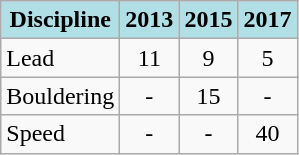<table class="wikitable" style="text-align: center;">
<tr>
<th style="background: #b0e0e6;">Discipline</th>
<th style="background: #b0e0e6;">2013</th>
<th style="background: #b0e0e6;">2015</th>
<th style="background: #b0e0e6;">2017</th>
</tr>
<tr>
<td align="left">Lead</td>
<td>11</td>
<td>9</td>
<td>5</td>
</tr>
<tr>
<td align="left">Bouldering</td>
<td>-</td>
<td>15</td>
<td>-</td>
</tr>
<tr>
<td align="left">Speed</td>
<td>-</td>
<td>-</td>
<td>40</td>
</tr>
</table>
